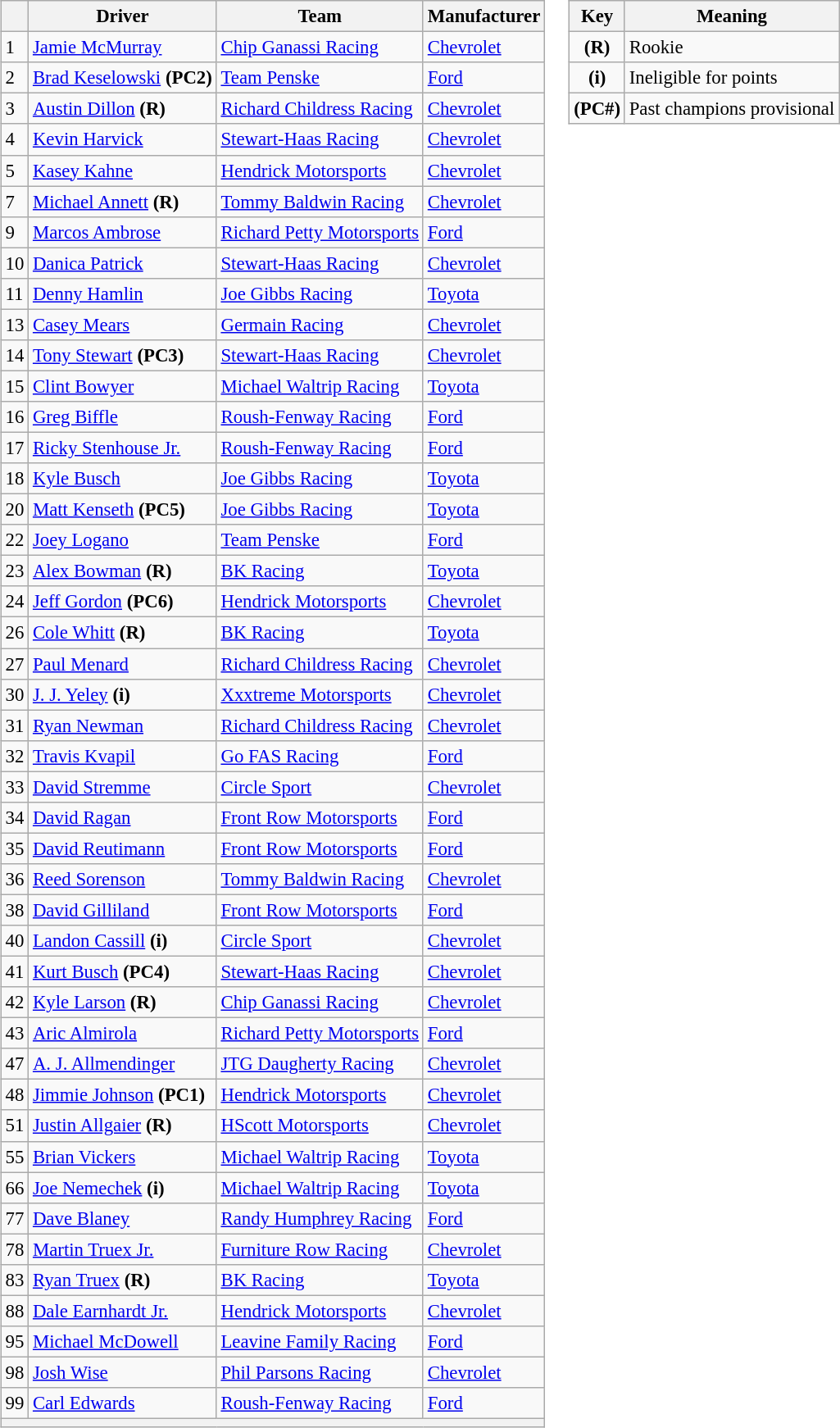<table>
<tr>
<td><br><table class="wikitable" style="font-size:95%">
<tr>
<th></th>
<th>Driver</th>
<th>Team</th>
<th>Manufacturer</th>
</tr>
<tr>
<td>1</td>
<td><a href='#'>Jamie McMurray</a></td>
<td><a href='#'>Chip Ganassi Racing</a></td>
<td><a href='#'>Chevrolet</a></td>
</tr>
<tr>
<td>2</td>
<td><a href='#'>Brad Keselowski</a> <strong>(PC2)</strong></td>
<td><a href='#'>Team Penske</a></td>
<td><a href='#'>Ford</a></td>
</tr>
<tr>
<td>3</td>
<td><a href='#'>Austin Dillon</a> <strong>(R)</strong></td>
<td><a href='#'>Richard Childress Racing</a></td>
<td><a href='#'>Chevrolet</a></td>
</tr>
<tr>
<td>4</td>
<td><a href='#'>Kevin Harvick</a></td>
<td><a href='#'>Stewart-Haas Racing</a></td>
<td><a href='#'>Chevrolet</a></td>
</tr>
<tr>
<td>5</td>
<td><a href='#'>Kasey Kahne</a></td>
<td><a href='#'>Hendrick Motorsports</a></td>
<td><a href='#'>Chevrolet</a></td>
</tr>
<tr>
<td>7</td>
<td><a href='#'>Michael Annett</a> <strong>(R)</strong></td>
<td><a href='#'>Tommy Baldwin Racing</a></td>
<td><a href='#'>Chevrolet</a></td>
</tr>
<tr>
<td>9</td>
<td><a href='#'>Marcos Ambrose</a></td>
<td><a href='#'>Richard Petty Motorsports</a></td>
<td><a href='#'>Ford</a></td>
</tr>
<tr>
<td>10</td>
<td><a href='#'>Danica Patrick</a></td>
<td><a href='#'>Stewart-Haas Racing</a></td>
<td><a href='#'>Chevrolet</a></td>
</tr>
<tr>
<td>11</td>
<td><a href='#'>Denny Hamlin</a></td>
<td><a href='#'>Joe Gibbs Racing</a></td>
<td><a href='#'>Toyota</a></td>
</tr>
<tr>
<td>13</td>
<td><a href='#'>Casey Mears</a></td>
<td><a href='#'>Germain Racing</a></td>
<td><a href='#'>Chevrolet</a></td>
</tr>
<tr>
<td>14</td>
<td><a href='#'>Tony Stewart</a> <strong>(PC3)</strong></td>
<td><a href='#'>Stewart-Haas Racing</a></td>
<td><a href='#'>Chevrolet</a></td>
</tr>
<tr>
<td>15</td>
<td><a href='#'>Clint Bowyer</a></td>
<td><a href='#'>Michael Waltrip Racing</a></td>
<td><a href='#'>Toyota</a></td>
</tr>
<tr>
<td>16</td>
<td><a href='#'>Greg Biffle</a></td>
<td><a href='#'>Roush-Fenway Racing</a></td>
<td><a href='#'>Ford</a></td>
</tr>
<tr>
<td>17</td>
<td><a href='#'>Ricky Stenhouse Jr.</a></td>
<td><a href='#'>Roush-Fenway Racing</a></td>
<td><a href='#'>Ford</a></td>
</tr>
<tr>
<td>18</td>
<td><a href='#'>Kyle Busch</a></td>
<td><a href='#'>Joe Gibbs Racing</a></td>
<td><a href='#'>Toyota</a></td>
</tr>
<tr>
<td>20</td>
<td><a href='#'>Matt Kenseth</a> <strong>(PC5)</strong></td>
<td><a href='#'>Joe Gibbs Racing</a></td>
<td><a href='#'>Toyota</a></td>
</tr>
<tr>
<td>22</td>
<td><a href='#'>Joey Logano</a></td>
<td><a href='#'>Team Penske</a></td>
<td><a href='#'>Ford</a></td>
</tr>
<tr>
<td>23</td>
<td><a href='#'>Alex Bowman</a> <strong>(R)</strong></td>
<td><a href='#'>BK Racing</a></td>
<td><a href='#'>Toyota</a></td>
</tr>
<tr>
<td>24</td>
<td><a href='#'>Jeff Gordon</a> <strong>(PC6)</strong></td>
<td><a href='#'>Hendrick Motorsports</a></td>
<td><a href='#'>Chevrolet</a></td>
</tr>
<tr>
<td>26</td>
<td><a href='#'>Cole Whitt</a> <strong>(R)</strong></td>
<td><a href='#'>BK Racing</a></td>
<td><a href='#'>Toyota</a></td>
</tr>
<tr>
<td>27</td>
<td><a href='#'>Paul Menard</a></td>
<td><a href='#'>Richard Childress Racing</a></td>
<td><a href='#'>Chevrolet</a></td>
</tr>
<tr>
<td>30</td>
<td><a href='#'>J. J. Yeley</a> <strong>(i)</strong></td>
<td><a href='#'>Xxxtreme Motorsports</a></td>
<td><a href='#'>Chevrolet</a></td>
</tr>
<tr>
<td>31</td>
<td><a href='#'>Ryan Newman</a></td>
<td><a href='#'>Richard Childress Racing</a></td>
<td><a href='#'>Chevrolet</a></td>
</tr>
<tr>
<td>32</td>
<td><a href='#'>Travis Kvapil</a></td>
<td><a href='#'>Go FAS Racing</a></td>
<td><a href='#'>Ford</a></td>
</tr>
<tr>
<td>33</td>
<td><a href='#'>David Stremme</a></td>
<td><a href='#'>Circle Sport</a></td>
<td><a href='#'>Chevrolet</a></td>
</tr>
<tr>
<td>34</td>
<td><a href='#'>David Ragan</a></td>
<td><a href='#'>Front Row Motorsports</a></td>
<td><a href='#'>Ford</a></td>
</tr>
<tr>
<td>35</td>
<td><a href='#'>David Reutimann</a></td>
<td><a href='#'>Front Row Motorsports</a></td>
<td><a href='#'>Ford</a></td>
</tr>
<tr>
<td>36</td>
<td><a href='#'>Reed Sorenson</a></td>
<td><a href='#'>Tommy Baldwin Racing</a></td>
<td><a href='#'>Chevrolet</a></td>
</tr>
<tr>
<td>38</td>
<td><a href='#'>David Gilliland</a></td>
<td><a href='#'>Front Row Motorsports</a></td>
<td><a href='#'>Ford</a></td>
</tr>
<tr>
<td>40</td>
<td><a href='#'>Landon Cassill</a> <strong>(i)</strong></td>
<td><a href='#'>Circle Sport</a></td>
<td><a href='#'>Chevrolet</a></td>
</tr>
<tr>
<td>41</td>
<td><a href='#'>Kurt Busch</a> <strong>(PC4)</strong></td>
<td><a href='#'>Stewart-Haas Racing</a></td>
<td><a href='#'>Chevrolet</a></td>
</tr>
<tr>
<td>42</td>
<td><a href='#'>Kyle Larson</a> <strong>(R)</strong></td>
<td><a href='#'>Chip Ganassi Racing</a></td>
<td><a href='#'>Chevrolet</a></td>
</tr>
<tr>
<td>43</td>
<td><a href='#'>Aric Almirola</a></td>
<td><a href='#'>Richard Petty Motorsports</a></td>
<td><a href='#'>Ford</a></td>
</tr>
<tr>
<td>47</td>
<td><a href='#'>A. J. Allmendinger</a></td>
<td><a href='#'>JTG Daugherty Racing</a></td>
<td><a href='#'>Chevrolet</a></td>
</tr>
<tr>
<td>48</td>
<td><a href='#'>Jimmie Johnson</a> <strong>(PC1)</strong></td>
<td><a href='#'>Hendrick Motorsports</a></td>
<td><a href='#'>Chevrolet</a></td>
</tr>
<tr>
<td>51</td>
<td><a href='#'>Justin Allgaier</a> <strong>(R)</strong></td>
<td><a href='#'>HScott Motorsports</a></td>
<td><a href='#'>Chevrolet</a></td>
</tr>
<tr>
<td>55</td>
<td><a href='#'>Brian Vickers</a></td>
<td><a href='#'>Michael Waltrip Racing</a></td>
<td><a href='#'>Toyota</a></td>
</tr>
<tr>
<td>66</td>
<td><a href='#'>Joe Nemechek</a> <strong>(i)</strong></td>
<td><a href='#'>Michael Waltrip Racing</a></td>
<td><a href='#'>Toyota</a></td>
</tr>
<tr>
<td>77</td>
<td><a href='#'>Dave Blaney</a></td>
<td><a href='#'>Randy Humphrey Racing</a></td>
<td><a href='#'>Ford</a></td>
</tr>
<tr>
<td>78</td>
<td><a href='#'>Martin Truex Jr.</a></td>
<td><a href='#'>Furniture Row Racing</a></td>
<td><a href='#'>Chevrolet</a></td>
</tr>
<tr>
<td>83</td>
<td><a href='#'>Ryan Truex</a> <strong>(R)</strong></td>
<td><a href='#'>BK Racing</a></td>
<td><a href='#'>Toyota</a></td>
</tr>
<tr>
<td>88</td>
<td><a href='#'>Dale Earnhardt Jr.</a></td>
<td><a href='#'>Hendrick Motorsports</a></td>
<td><a href='#'>Chevrolet</a></td>
</tr>
<tr>
<td>95</td>
<td><a href='#'>Michael McDowell</a></td>
<td><a href='#'>Leavine Family Racing</a></td>
<td><a href='#'>Ford</a></td>
</tr>
<tr>
<td>98</td>
<td><a href='#'>Josh Wise</a></td>
<td><a href='#'>Phil Parsons Racing</a></td>
<td><a href='#'>Chevrolet</a></td>
</tr>
<tr>
<td>99</td>
<td><a href='#'>Carl Edwards</a></td>
<td><a href='#'>Roush-Fenway Racing</a></td>
<td><a href='#'>Ford</a></td>
</tr>
<tr>
<th colspan="4"></th>
</tr>
</table>
</td>
<td valign="top"><br><table align="right" class="wikitable" style="font-size: 95%;">
<tr>
<th>Key</th>
<th>Meaning</th>
</tr>
<tr>
<td align="center"><strong>(R)</strong></td>
<td>Rookie</td>
</tr>
<tr>
<td align="center"><strong>(i)</strong></td>
<td>Ineligible for points</td>
</tr>
<tr>
<td align="center"><strong>(PC#)</strong></td>
<td>Past champions provisional</td>
</tr>
</table>
</td>
</tr>
</table>
